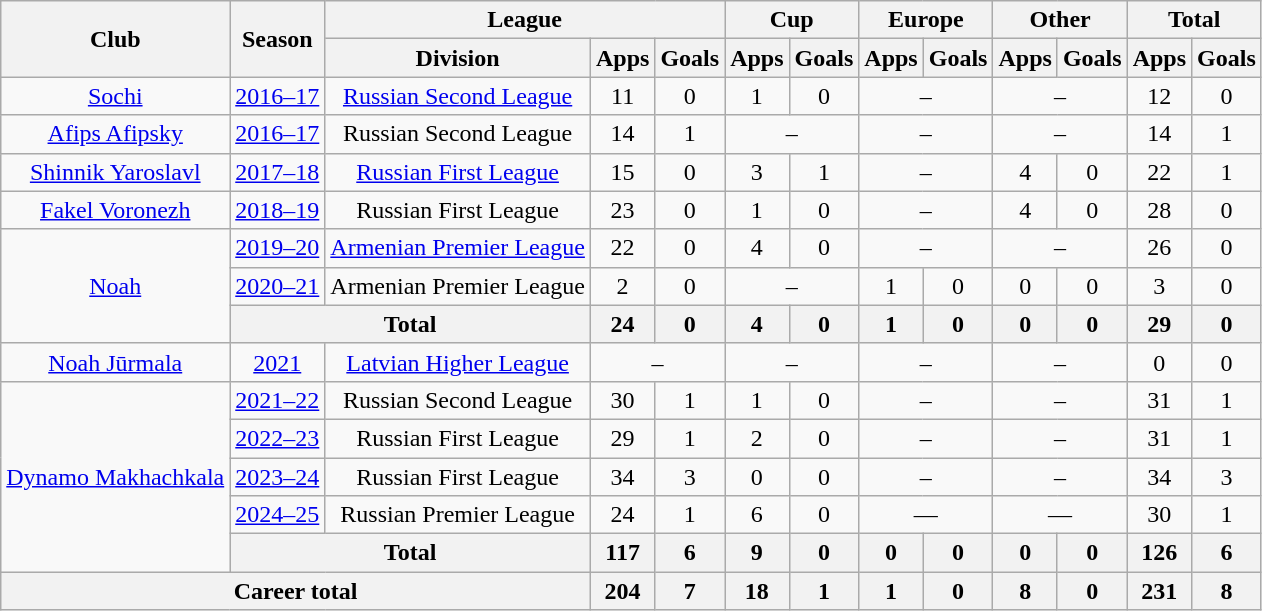<table class="wikitable" style="text-align: center;">
<tr>
<th rowspan="2">Club</th>
<th rowspan="2">Season</th>
<th colspan="3">League</th>
<th colspan="2">Cup</th>
<th colspan="2">Europe</th>
<th colspan="2">Other</th>
<th colspan="2">Total</th>
</tr>
<tr>
<th>Division</th>
<th>Apps</th>
<th>Goals</th>
<th>Apps</th>
<th>Goals</th>
<th>Apps</th>
<th>Goals</th>
<th>Apps</th>
<th>Goals</th>
<th>Apps</th>
<th>Goals</th>
</tr>
<tr>
<td><a href='#'>Sochi</a></td>
<td><a href='#'>2016–17</a></td>
<td><a href='#'>Russian Second League</a></td>
<td>11</td>
<td>0</td>
<td>1</td>
<td>0</td>
<td colspan=2>–</td>
<td colspan=2>–</td>
<td>12</td>
<td>0</td>
</tr>
<tr>
<td><a href='#'>Afips Afipsky</a></td>
<td><a href='#'>2016–17</a></td>
<td>Russian Second League</td>
<td>14</td>
<td>1</td>
<td colspan=2>–</td>
<td colspan=2>–</td>
<td colspan=2>–</td>
<td>14</td>
<td>1</td>
</tr>
<tr>
<td><a href='#'>Shinnik Yaroslavl</a></td>
<td><a href='#'>2017–18</a></td>
<td><a href='#'>Russian First League</a></td>
<td>15</td>
<td>0</td>
<td>3</td>
<td>1</td>
<td colspan=2>–</td>
<td>4</td>
<td>0</td>
<td>22</td>
<td>1</td>
</tr>
<tr>
<td><a href='#'>Fakel Voronezh</a></td>
<td><a href='#'>2018–19</a></td>
<td>Russian First League</td>
<td>23</td>
<td>0</td>
<td>1</td>
<td>0</td>
<td colspan=2>–</td>
<td>4</td>
<td>0</td>
<td>28</td>
<td>0</td>
</tr>
<tr>
<td rowspan="3"><a href='#'>Noah</a></td>
<td><a href='#'>2019–20</a></td>
<td><a href='#'>Armenian Premier League</a></td>
<td>22</td>
<td>0</td>
<td>4</td>
<td>0</td>
<td colspan=2>–</td>
<td colspan=2>–</td>
<td>26</td>
<td>0</td>
</tr>
<tr>
<td><a href='#'>2020–21</a></td>
<td>Armenian Premier League</td>
<td>2</td>
<td>0</td>
<td colspan=2>–</td>
<td>1</td>
<td>0</td>
<td>0</td>
<td>0</td>
<td>3</td>
<td>0</td>
</tr>
<tr>
<th colspan=2>Total</th>
<th>24</th>
<th>0</th>
<th>4</th>
<th>0</th>
<th>1</th>
<th>0</th>
<th>0</th>
<th>0</th>
<th>29</th>
<th>0</th>
</tr>
<tr>
<td><a href='#'>Noah Jūrmala</a></td>
<td><a href='#'>2021</a></td>
<td><a href='#'>Latvian Higher League</a></td>
<td colspan=2>–</td>
<td colspan=2>–</td>
<td colspan=2>–</td>
<td colspan=2>–</td>
<td>0</td>
<td>0</td>
</tr>
<tr>
<td rowspan="5"><a href='#'>Dynamo Makhachkala</a></td>
<td><a href='#'>2021–22</a></td>
<td>Russian Second League</td>
<td>30</td>
<td>1</td>
<td>1</td>
<td>0</td>
<td colspan=2>–</td>
<td colspan=2>–</td>
<td>31</td>
<td>1</td>
</tr>
<tr>
<td><a href='#'>2022–23</a></td>
<td>Russian First League</td>
<td>29</td>
<td>1</td>
<td>2</td>
<td>0</td>
<td colspan=2>–</td>
<td colspan=2>–</td>
<td>31</td>
<td>1</td>
</tr>
<tr>
<td><a href='#'>2023–24</a></td>
<td>Russian First League</td>
<td>34</td>
<td>3</td>
<td>0</td>
<td>0</td>
<td colspan=2>–</td>
<td colspan=2>–</td>
<td>34</td>
<td>3</td>
</tr>
<tr>
<td><a href='#'>2024–25</a></td>
<td>Russian Premier League</td>
<td>24</td>
<td>1</td>
<td>6</td>
<td>0</td>
<td colspan="2">—</td>
<td colspan="2">—</td>
<td>30</td>
<td>1</td>
</tr>
<tr>
<th colspan="2">Total</th>
<th>117</th>
<th>6</th>
<th>9</th>
<th>0</th>
<th>0</th>
<th>0</th>
<th>0</th>
<th>0</th>
<th>126</th>
<th>6</th>
</tr>
<tr>
<th colspan="3">Career total</th>
<th>204</th>
<th>7</th>
<th>18</th>
<th>1</th>
<th>1</th>
<th>0</th>
<th>8</th>
<th>0</th>
<th>231</th>
<th>8</th>
</tr>
</table>
